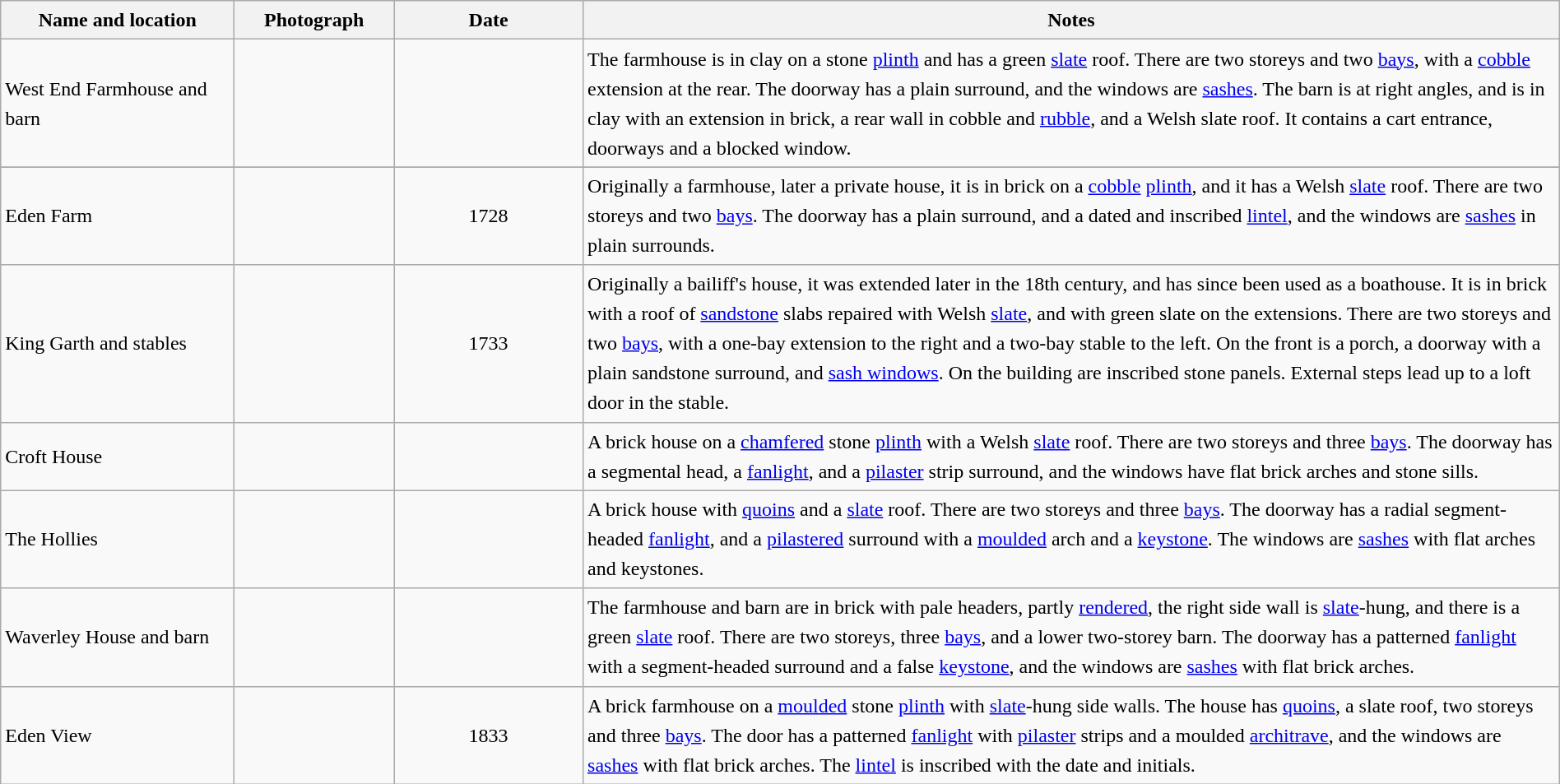<table class="wikitable sortable plainrowheaders" style="width:100%;border:0px;text-align:left;line-height:150%;">
<tr>
<th scope="col"  style="width:150px">Name and location</th>
<th scope="col"  style="width:100px" class="unsortable">Photograph</th>
<th scope="col"  style="width:120px">Date</th>
<th scope="col"  style="width:650px" class="unsortable">Notes</th>
</tr>
<tr>
<td>West End Farmhouse and barn<br><small></small></td>
<td></td>
<td align="center"></td>
<td>The farmhouse is in clay on a stone <a href='#'>plinth</a> and has a green <a href='#'>slate</a> roof.  There are two storeys and two <a href='#'>bays</a>, with a <a href='#'>cobble</a> extension at the rear.  The doorway has a plain surround, and the windows are <a href='#'>sashes</a>.  The barn is at right angles, and is in clay with an extension in brick, a rear wall in cobble and <a href='#'>rubble</a>, and a Welsh slate roof.  It contains a cart entrance, doorways and a blocked window.</td>
</tr>
<tr>
</tr>
<tr>
<td>Eden Farm<br><small></small></td>
<td></td>
<td align="center">1728</td>
<td>Originally a farmhouse, later a private house, it is in brick on a <a href='#'>cobble</a> <a href='#'>plinth</a>, and it has a Welsh <a href='#'>slate</a> roof.  There are two storeys and two <a href='#'>bays</a>.  The doorway has a plain surround, and a dated and inscribed <a href='#'>lintel</a>, and the windows are <a href='#'>sashes</a> in plain surrounds.</td>
</tr>
<tr>
<td>King Garth and stables<br><small></small></td>
<td></td>
<td align="center">1733</td>
<td>Originally a bailiff's house, it was extended later in the 18th century, and has since been used as a boathouse.  It is in brick with a roof of <a href='#'>sandstone</a> slabs repaired with Welsh <a href='#'>slate</a>, and with green slate on the extensions.  There are two storeys and two <a href='#'>bays</a>, with a one-bay extension to the right and a two-bay stable to the left. On the front is a porch, a doorway with a plain sandstone surround, and <a href='#'>sash windows</a>.  On the building are inscribed stone panels.  External steps lead up to a loft door in the stable.</td>
</tr>
<tr>
<td>Croft House<br><small></small></td>
<td></td>
<td align="center"></td>
<td>A brick house on a <a href='#'>chamfered</a> stone <a href='#'>plinth</a> with a Welsh <a href='#'>slate</a> roof.  There are two storeys and three <a href='#'>bays</a>.  The doorway has a segmental head, a <a href='#'>fanlight</a>, and a <a href='#'>pilaster</a> strip surround, and the windows have flat brick arches and stone sills.</td>
</tr>
<tr>
<td>The Hollies<br><small></small></td>
<td></td>
<td align="center"></td>
<td>A brick house with <a href='#'>quoins</a> and a <a href='#'>slate</a> roof.  There are two storeys and three <a href='#'>bays</a>.  The doorway has a radial segment-headed <a href='#'>fanlight</a>, and a <a href='#'>pilastered</a> surround with a <a href='#'>moulded</a> arch and a <a href='#'>keystone</a>.  The windows are <a href='#'>sashes</a> with flat arches and keystones.</td>
</tr>
<tr>
<td>Waverley House and barn<br><small></small></td>
<td></td>
<td align="center"></td>
<td>The farmhouse and barn are in brick with pale headers, partly <a href='#'>rendered</a>, the right side wall is <a href='#'>slate</a>-hung, and there is a green <a href='#'>slate</a> roof.  There are two storeys, three <a href='#'>bays</a>, and a lower two-storey barn.  The doorway has a patterned <a href='#'>fanlight</a> with a segment-headed surround and a false <a href='#'>keystone</a>, and the windows are <a href='#'>sashes</a> with flat brick arches.</td>
</tr>
<tr>
<td>Eden View<br><small></small></td>
<td></td>
<td align="center">1833</td>
<td>A brick farmhouse on a <a href='#'>moulded</a> stone <a href='#'>plinth</a> with <a href='#'>slate</a>-hung side walls.  The house has <a href='#'>quoins</a>, a slate roof, two storeys and three <a href='#'>bays</a>.  The door has a patterned <a href='#'>fanlight</a> with <a href='#'>pilaster</a> strips and a moulded <a href='#'>architrave</a>, and the windows are <a href='#'>sashes</a> with flat brick arches.  The <a href='#'>lintel</a> is inscribed with the date and initials.</td>
</tr>
<tr>
</tr>
<tr>
</tr>
</table>
